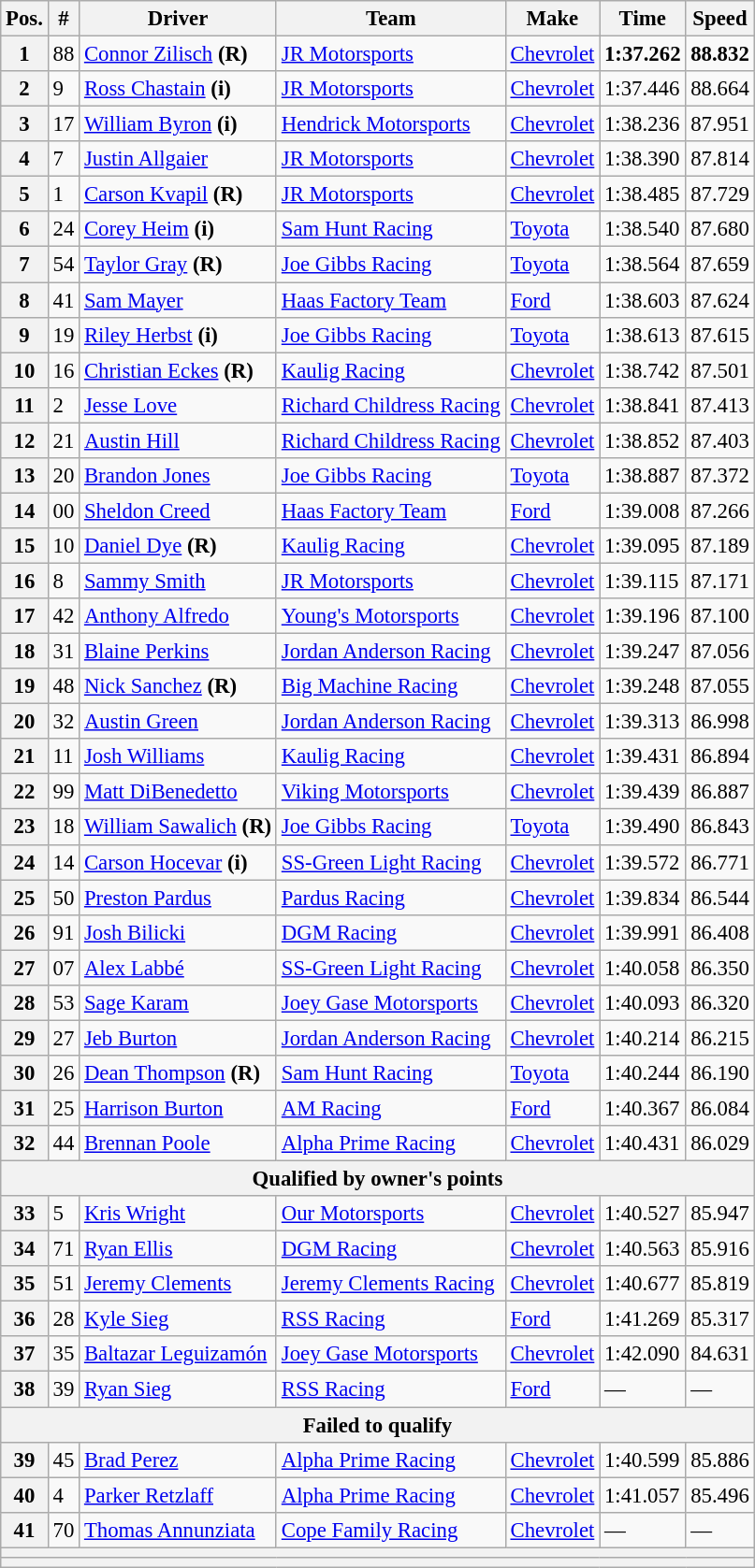<table class="wikitable" style="font-size:95%">
<tr>
<th>Pos.</th>
<th>#</th>
<th>Driver</th>
<th>Team</th>
<th>Make</th>
<th>Time</th>
<th>Speed</th>
</tr>
<tr>
<th>1</th>
<td>88</td>
<td><a href='#'>Connor Zilisch</a> <strong>(R)</strong></td>
<td><a href='#'>JR Motorsports</a></td>
<td><a href='#'>Chevrolet</a></td>
<td><strong>1:37.262</strong></td>
<td><strong>88.832</strong></td>
</tr>
<tr>
<th>2</th>
<td>9</td>
<td><a href='#'>Ross Chastain</a> <strong>(i)</strong></td>
<td><a href='#'>JR Motorsports</a></td>
<td><a href='#'>Chevrolet</a></td>
<td>1:37.446</td>
<td>88.664</td>
</tr>
<tr>
<th>3</th>
<td>17</td>
<td><a href='#'>William Byron</a> <strong>(i)</strong></td>
<td><a href='#'>Hendrick Motorsports</a></td>
<td><a href='#'>Chevrolet</a></td>
<td>1:38.236</td>
<td>87.951</td>
</tr>
<tr>
<th>4</th>
<td>7</td>
<td><a href='#'>Justin Allgaier</a></td>
<td><a href='#'>JR Motorsports</a></td>
<td><a href='#'>Chevrolet</a></td>
<td>1:38.390</td>
<td>87.814</td>
</tr>
<tr>
<th>5</th>
<td>1</td>
<td><a href='#'>Carson Kvapil</a> <strong>(R)</strong></td>
<td><a href='#'>JR Motorsports</a></td>
<td><a href='#'>Chevrolet</a></td>
<td>1:38.485</td>
<td>87.729</td>
</tr>
<tr>
<th>6</th>
<td>24</td>
<td><a href='#'>Corey Heim</a> <strong>(i)</strong></td>
<td nowrap=""><a href='#'>Sam Hunt Racing</a></td>
<td><a href='#'>Toyota</a></td>
<td>1:38.540</td>
<td>87.680</td>
</tr>
<tr>
<th>7</th>
<td>54</td>
<td><a href='#'>Taylor Gray</a> <strong>(R)</strong></td>
<td><a href='#'>Joe Gibbs Racing</a></td>
<td><a href='#'>Toyota</a></td>
<td>1:38.564</td>
<td>87.659</td>
</tr>
<tr>
<th>8</th>
<td>41</td>
<td><a href='#'>Sam Mayer</a></td>
<td><a href='#'>Haas Factory Team</a></td>
<td><a href='#'>Ford</a></td>
<td>1:38.603</td>
<td>87.624</td>
</tr>
<tr>
<th>9</th>
<td>19</td>
<td><a href='#'>Riley Herbst</a> <strong>(i)</strong></td>
<td><a href='#'>Joe Gibbs Racing</a></td>
<td><a href='#'>Toyota</a></td>
<td>1:38.613</td>
<td>87.615</td>
</tr>
<tr>
<th>10</th>
<td>16</td>
<td><a href='#'>Christian Eckes</a> <strong>(R)</strong></td>
<td><a href='#'>Kaulig Racing</a></td>
<td><a href='#'>Chevrolet</a></td>
<td>1:38.742</td>
<td>87.501</td>
</tr>
<tr>
<th>11</th>
<td>2</td>
<td><a href='#'>Jesse Love</a></td>
<td><a href='#'>Richard Childress Racing</a></td>
<td><a href='#'>Chevrolet</a></td>
<td>1:38.841</td>
<td>87.413</td>
</tr>
<tr>
<th>12</th>
<td>21</td>
<td><a href='#'>Austin Hill</a></td>
<td><a href='#'>Richard Childress Racing</a></td>
<td><a href='#'>Chevrolet</a></td>
<td>1:38.852</td>
<td>87.403</td>
</tr>
<tr>
<th>13</th>
<td>20</td>
<td><a href='#'>Brandon Jones</a></td>
<td><a href='#'>Joe Gibbs Racing</a></td>
<td><a href='#'>Toyota</a></td>
<td>1:38.887</td>
<td>87.372</td>
</tr>
<tr>
<th>14</th>
<td>00</td>
<td><a href='#'>Sheldon Creed</a></td>
<td><a href='#'>Haas Factory Team</a></td>
<td><a href='#'>Ford</a></td>
<td>1:39.008</td>
<td>87.266</td>
</tr>
<tr>
<th>15</th>
<td>10</td>
<td><a href='#'>Daniel Dye</a> <strong>(R)</strong></td>
<td><a href='#'>Kaulig Racing</a></td>
<td><a href='#'>Chevrolet</a></td>
<td>1:39.095</td>
<td>87.189</td>
</tr>
<tr>
<th>16</th>
<td>8</td>
<td><a href='#'>Sammy Smith</a></td>
<td><a href='#'>JR Motorsports</a></td>
<td><a href='#'>Chevrolet</a></td>
<td>1:39.115</td>
<td>87.171</td>
</tr>
<tr>
<th>17</th>
<td>42</td>
<td nowrap=""><a href='#'>Anthony Alfredo</a></td>
<td><a href='#'>Young's Motorsports</a></td>
<td><a href='#'>Chevrolet</a></td>
<td>1:39.196</td>
<td>87.100</td>
</tr>
<tr>
<th>18</th>
<td>31</td>
<td><a href='#'>Blaine Perkins</a></td>
<td><a href='#'>Jordan Anderson Racing</a></td>
<td><a href='#'>Chevrolet</a></td>
<td>1:39.247</td>
<td>87.056</td>
</tr>
<tr>
<th>19</th>
<td>48</td>
<td><a href='#'>Nick Sanchez</a> <strong>(R)</strong></td>
<td><a href='#'>Big Machine Racing</a></td>
<td><a href='#'>Chevrolet</a></td>
<td>1:39.248</td>
<td>87.055</td>
</tr>
<tr>
<th>20</th>
<td>32</td>
<td><a href='#'>Austin Green</a></td>
<td><a href='#'>Jordan Anderson Racing</a></td>
<td><a href='#'>Chevrolet</a></td>
<td>1:39.313</td>
<td>86.998</td>
</tr>
<tr>
<th>21</th>
<td>11</td>
<td><a href='#'>Josh Williams</a></td>
<td><a href='#'>Kaulig Racing</a></td>
<td><a href='#'>Chevrolet</a></td>
<td>1:39.431</td>
<td>86.894</td>
</tr>
<tr>
<th>22</th>
<td>99</td>
<td><a href='#'>Matt DiBenedetto</a></td>
<td nowrap=""><a href='#'>Viking Motorsports</a></td>
<td><a href='#'>Chevrolet</a></td>
<td>1:39.439</td>
<td>86.887</td>
</tr>
<tr>
<th>23</th>
<td>18</td>
<td><a href='#'>William Sawalich</a> <strong>(R)</strong></td>
<td><a href='#'>Joe Gibbs Racing</a></td>
<td><a href='#'>Toyota</a></td>
<td>1:39.490</td>
<td>86.843</td>
</tr>
<tr>
<th>24</th>
<td>14</td>
<td><a href='#'>Carson Hocevar</a> <strong>(i)</strong></td>
<td><a href='#'>SS-Green Light Racing</a></td>
<td><a href='#'>Chevrolet</a></td>
<td>1:39.572</td>
<td>86.771</td>
</tr>
<tr>
<th>25</th>
<td>50</td>
<td><a href='#'>Preston Pardus</a></td>
<td><a href='#'>Pardus Racing</a></td>
<td><a href='#'>Chevrolet</a></td>
<td>1:39.834</td>
<td>86.544</td>
</tr>
<tr>
<th>26</th>
<td>91</td>
<td><a href='#'>Josh Bilicki</a></td>
<td><a href='#'>DGM Racing</a></td>
<td><a href='#'>Chevrolet</a></td>
<td>1:39.991</td>
<td>86.408</td>
</tr>
<tr>
<th>27</th>
<td>07</td>
<td><a href='#'>Alex Labbé</a></td>
<td><a href='#'>SS-Green Light Racing</a></td>
<td><a href='#'>Chevrolet</a></td>
<td>1:40.058</td>
<td>86.350</td>
</tr>
<tr>
<th>28</th>
<td>53</td>
<td><a href='#'>Sage Karam</a></td>
<td><a href='#'>Joey Gase Motorsports</a></td>
<td><a href='#'>Chevrolet</a></td>
<td>1:40.093</td>
<td>86.320</td>
</tr>
<tr>
<th>29</th>
<td>27</td>
<td><a href='#'>Jeb Burton</a></td>
<td><a href='#'>Jordan Anderson Racing</a></td>
<td><a href='#'>Chevrolet</a></td>
<td>1:40.214</td>
<td>86.215</td>
</tr>
<tr>
<th>30</th>
<td>26</td>
<td><a href='#'>Dean Thompson</a> <strong>(R)</strong></td>
<td><a href='#'>Sam Hunt Racing</a></td>
<td><a href='#'>Toyota</a></td>
<td>1:40.244</td>
<td>86.190</td>
</tr>
<tr>
<th>31</th>
<td>25</td>
<td><a href='#'>Harrison Burton</a></td>
<td><a href='#'>AM Racing</a></td>
<td><a href='#'>Ford</a></td>
<td>1:40.367</td>
<td>86.084</td>
</tr>
<tr>
<th>32</th>
<td>44</td>
<td><a href='#'>Brennan Poole</a></td>
<td><a href='#'>Alpha Prime Racing</a></td>
<td><a href='#'>Chevrolet</a></td>
<td>1:40.431</td>
<td>86.029</td>
</tr>
<tr>
<th colspan="8">Qualified by owner's points</th>
</tr>
<tr>
<th>33</th>
<td>5</td>
<td><a href='#'>Kris Wright</a></td>
<td><a href='#'>Our Motorsports</a></td>
<td><a href='#'>Chevrolet</a></td>
<td>1:40.527</td>
<td>85.947</td>
</tr>
<tr>
<th>34</th>
<td>71</td>
<td><a href='#'>Ryan Ellis</a></td>
<td><a href='#'>DGM Racing</a></td>
<td><a href='#'>Chevrolet</a></td>
<td>1:40.563</td>
<td>85.916</td>
</tr>
<tr>
<th>35</th>
<td>51</td>
<td><a href='#'>Jeremy Clements</a></td>
<td><a href='#'>Jeremy Clements Racing</a></td>
<td><a href='#'>Chevrolet</a></td>
<td>1:40.677</td>
<td>85.819</td>
</tr>
<tr>
<th>36</th>
<td>28</td>
<td><a href='#'>Kyle Sieg</a></td>
<td><a href='#'>RSS Racing</a></td>
<td><a href='#'>Ford</a></td>
<td>1:41.269</td>
<td>85.317</td>
</tr>
<tr>
<th>37</th>
<td>35</td>
<td><a href='#'>Baltazar Leguizamón</a></td>
<td><a href='#'>Joey Gase Motorsports</a></td>
<td><a href='#'>Chevrolet</a></td>
<td>1:42.090</td>
<td>84.631</td>
</tr>
<tr>
<th>38</th>
<td>39</td>
<td><a href='#'>Ryan Sieg</a></td>
<td><a href='#'>RSS Racing</a></td>
<td><a href='#'>Ford</a></td>
<td>—</td>
<td>—</td>
</tr>
<tr>
<th colspan="7">Failed to qualify</th>
</tr>
<tr>
<th>39</th>
<td>45</td>
<td><a href='#'>Brad Perez</a></td>
<td><a href='#'>Alpha Prime Racing</a></td>
<td><a href='#'>Chevrolet</a></td>
<td>1:40.599</td>
<td>85.886</td>
</tr>
<tr>
<th>40</th>
<td>4</td>
<td><a href='#'>Parker Retzlaff</a></td>
<td><a href='#'>Alpha Prime Racing</a></td>
<td><a href='#'>Chevrolet</a></td>
<td>1:41.057</td>
<td>85.496</td>
</tr>
<tr>
<th>41</th>
<td>70</td>
<td><a href='#'>Thomas Annunziata</a></td>
<td><a href='#'>Cope Family Racing</a></td>
<td><a href='#'>Chevrolet</a></td>
<td>—</td>
<td>—</td>
</tr>
<tr>
<th colspan="7"></th>
</tr>
<tr>
<th colspan="7"></th>
</tr>
</table>
